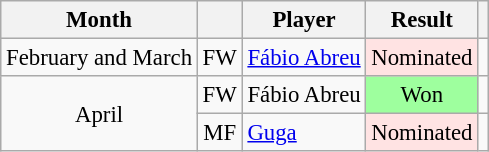<table class="wikitable sortable" style="text-align:center; font-size:95%;">
<tr>
<th>Month</th>
<th></th>
<th>Player</th>
<th>Result</th>
<th class="unsortable"></th>
</tr>
<tr>
<td>February and March</td>
<td>FW</td>
<td style="text-align:left;"> <a href='#'>Fábio Abreu</a></td>
<td style="background:#ffe3e3;">Nominated</td>
<td></td>
</tr>
<tr>
<td rowspan="2">April</td>
<td>FW</td>
<td style="text-align:left;"> Fábio Abreu</td>
<td style="background:#9eff9e;">Won</td>
<td></td>
</tr>
<tr>
<td>MF</td>
<td style="text-align:left;"> <a href='#'>Guga</a></td>
<td style="background:#ffe3e3;">Nominated</td>
<td></td>
</tr>
</table>
